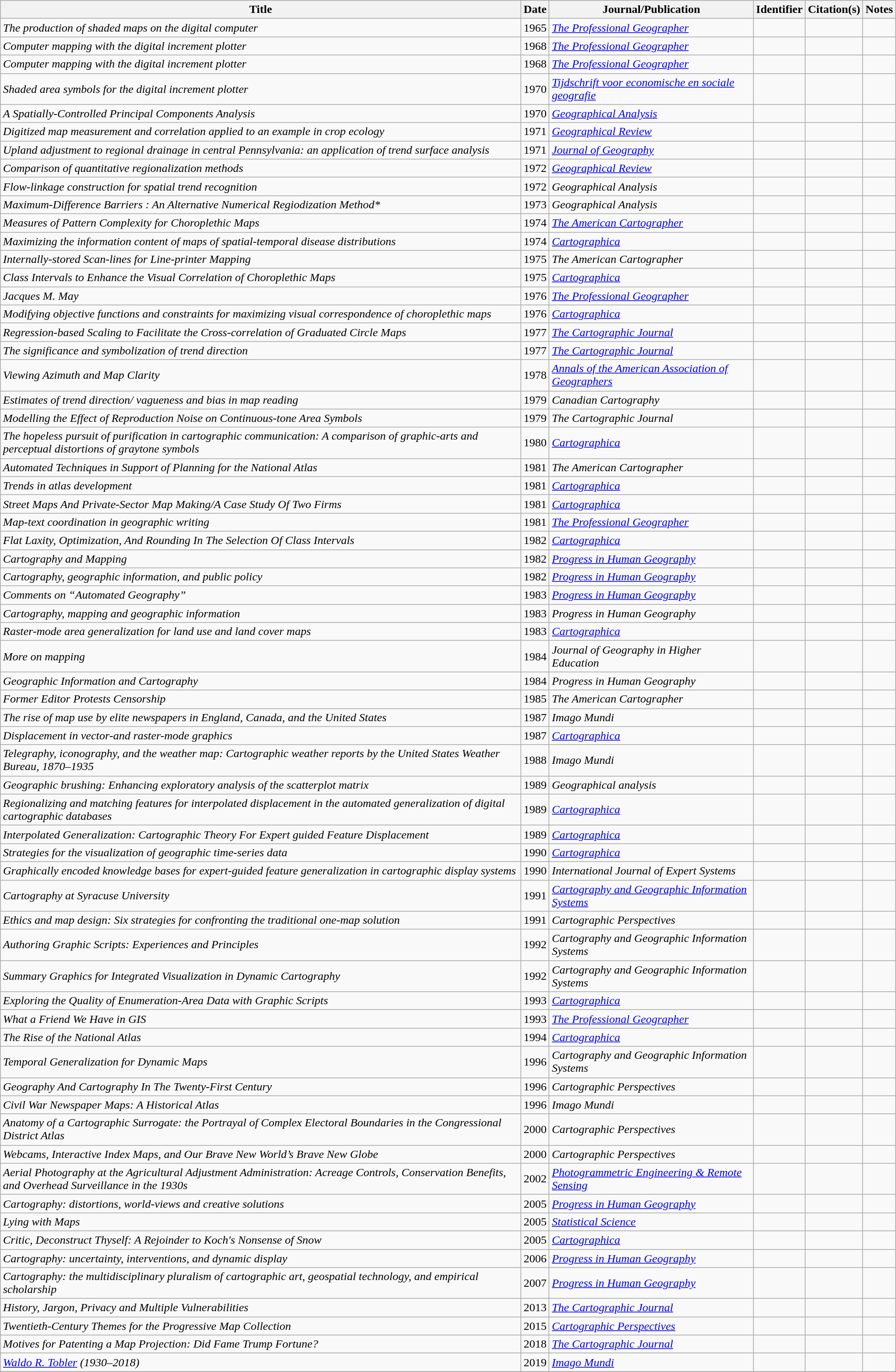<table class="wikitable collapsible sortable">
<tr>
<th style="text-align:center;">Title</th>
<th style="text-align:center;">Date</th>
<th style="text-align:center;">Journal/Publication</th>
<th style="text-align:center;">Identifier</th>
<th style="text-align:center;">Citation(s)</th>
<th style="text-align:center;">Notes</th>
</tr>
<tr>
<td><em>The production of shaded maps on the digital computer</em></td>
<td>1965</td>
<td><em><a href='#'>The Professional Geographer</a></em></td>
<td></td>
<td></td>
<td></td>
</tr>
<tr>
<td><em>Computer mapping with the digital increment plotter</em></td>
<td>1968</td>
<td><em><a href='#'>The Professional Geographer</a></em></td>
<td></td>
<td></td>
<td></td>
</tr>
<tr>
<td><em>Computer mapping with the digital increment plotter</em></td>
<td>1968</td>
<td><em><a href='#'>The Professional Geographer</a></em></td>
<td></td>
<td></td>
<td></td>
</tr>
<tr>
<td><em>Shaded area symbols for the digital increment plotter</em></td>
<td>1970</td>
<td><em><a href='#'>Tijdschrift voor economische en sociale geografie</a></em></td>
<td></td>
<td></td>
<td></td>
</tr>
<tr>
<td><em>A Spatially-Controlled Principal Components Analysis</em></td>
<td>1970</td>
<td><em><a href='#'>Geographical Analysis</a></em></td>
<td></td>
<td></td>
<td></td>
</tr>
<tr>
<td><em>Digitized map measurement and correlation applied to an example in crop ecology</em></td>
<td>1971</td>
<td><em><a href='#'>Geographical Review</a></em></td>
<td></td>
<td></td>
<td></td>
</tr>
<tr>
<td><em>Upland adjustment to regional drainage in central Pennsylvania: an application of trend surface analysis</em></td>
<td>1971</td>
<td><em><a href='#'>Journal of Geography</a></em></td>
<td></td>
<td></td>
<td></td>
</tr>
<tr>
<td><em>Comparison of quantitative regionalization methods</em></td>
<td>1972</td>
<td><em><a href='#'>Geographical Review</a></em></td>
<td></td>
<td></td>
<td></td>
</tr>
<tr>
<td><em>Flow‐linkage construction for spatial trend recognition</em></td>
<td>1972</td>
<td><em>Geographical Analysis</em></td>
<td></td>
<td></td>
<td></td>
</tr>
<tr>
<td><em>Maximum-Difference Barriers : An Alternative Numerical Regiodization Method* </em></td>
<td>1973</td>
<td><em>Geographical Analysis</em></td>
<td></td>
<td></td>
<td></td>
</tr>
<tr>
<td><em>Measures of Pattern Complexity for Choroplethic Maps</em></td>
<td>1974</td>
<td><em><a href='#'>The American Cartographer</a></em></td>
<td></td>
<td></td>
<td></td>
</tr>
<tr>
<td><em>Maximizing the information content of maps of spatial-temporal disease distributions</em></td>
<td>1974</td>
<td><em><a href='#'>Cartographica</a></em></td>
<td></td>
<td></td>
<td></td>
</tr>
<tr>
<td><em>Internally-stored Scan-lines for Line-printer Mapping</em></td>
<td>1975</td>
<td><em>The American Cartographer</em></td>
<td></td>
<td></td>
<td></td>
</tr>
<tr>
<td><em>Class Intervals to Enhance the Visual Correlation of Choroplethic Maps</em></td>
<td>1975</td>
<td><em><a href='#'>Cartographica</a></em></td>
<td></td>
<td></td>
<td></td>
</tr>
<tr>
<td><em>Jacques M. May</em></td>
<td>1976</td>
<td><em><a href='#'>The Professional Geographer</a></em></td>
<td></td>
<td></td>
<td></td>
</tr>
<tr>
<td><em>Modifying objective functions and constraints for maximizing visual correspondence of choroplethic maps</em></td>
<td>1976</td>
<td><em><a href='#'>Cartographica</a></em></td>
<td></td>
<td></td>
<td></td>
</tr>
<tr>
<td><em>Regression-based Scaling to Facilitate the Cross-correlation of Graduated Circle Maps</em></td>
<td>1977</td>
<td><em><a href='#'>The Cartographic Journal</a></em></td>
<td></td>
<td></td>
<td></td>
</tr>
<tr>
<td><em>The significance and symbolization of trend direction</em></td>
<td>1977</td>
<td><em><a href='#'>The Cartographic Journal</a></em></td>
<td></td>
<td></td>
<td></td>
</tr>
<tr>
<td><em>Viewing Azimuth and Map Clarity</em></td>
<td>1978</td>
<td><em><a href='#'>Annals of the American Association of Geographers</a></em></td>
<td></td>
<td></td>
<td></td>
</tr>
<tr>
<td><em>Estimates of trend direction/ vagueness and bias in map reading</em></td>
<td>1979</td>
<td><em>Canadian Cartography</em></td>
<td></td>
<td></td>
<td></td>
</tr>
<tr>
<td><em>Modelling the Effect of Reproduction Noise on Continuous-tone Area Symbols</em></td>
<td>1979</td>
<td><em>The Cartographic Journal</em></td>
<td></td>
<td></td>
<td></td>
</tr>
<tr>
<td><em>The hopeless pursuit of purification in cartographic communication: A comparison of graphic-arts and perceptual distortions of graytone symbols</em></td>
<td>1980</td>
<td><em><a href='#'>Cartographica</a></em></td>
<td></td>
<td></td>
<td></td>
</tr>
<tr>
<td><em>Automated Techniques in Support of Planning for the National Atlas</em></td>
<td>1981</td>
<td><em>The American Cartographer</em></td>
<td></td>
<td></td>
<td></td>
</tr>
<tr>
<td><em>Trends in atlas development</em></td>
<td>1981</td>
<td><em><a href='#'>Cartographica</a></em></td>
<td></td>
<td></td>
<td></td>
</tr>
<tr>
<td><em>Street Maps And Private-Sector Map Making/A Case Study Of Two Firms</em></td>
<td>1981</td>
<td><em><a href='#'>Cartographica</a></em></td>
<td></td>
<td></td>
<td></td>
</tr>
<tr>
<td><em>Map-text coordination in geographic writing</em></td>
<td>1981</td>
<td><em><a href='#'>The Professional Geographer</a></em></td>
<td></td>
<td></td>
<td></td>
</tr>
<tr>
<td><em>Flat Laxity, Optimization, And Rounding In The Selection Of Class Intervals</em></td>
<td>1982</td>
<td><em><a href='#'>Cartographica</a></em></td>
<td></td>
<td></td>
<td></td>
</tr>
<tr>
<td><em>Cartography and Mapping</em></td>
<td>1982</td>
<td><em><a href='#'>Progress in Human Geography</a></em></td>
<td></td>
<td></td>
<td></td>
</tr>
<tr>
<td><em>Cartography, geographic information, and public policy</em></td>
<td>1982</td>
<td><em><a href='#'>Progress in Human Geography</a></em></td>
<td></td>
<td></td>
<td></td>
</tr>
<tr>
<td><em>Comments on “Automated Geography”</em></td>
<td>1983</td>
<td><em><a href='#'>Progress in Human Geography</a></em></td>
<td></td>
<td></td>
<td></td>
</tr>
<tr>
<td><em>Cartography, mapping and geographic information</em></td>
<td>1983</td>
<td><em>Progress in Human Geography</em></td>
<td></td>
<td></td>
<td></td>
</tr>
<tr>
<td><em>Raster-mode area generalization for land use and land cover maps</em></td>
<td>1983</td>
<td><em><a href='#'>Cartographica</a></em></td>
<td></td>
<td></td>
<td></td>
</tr>
<tr>
<td><em>More on mapping</em></td>
<td>1984</td>
<td><em>Journal of Geography in Higher Education</em></td>
<td></td>
<td></td>
<td></td>
</tr>
<tr>
<td><em>Geographic Information and Cartography</em></td>
<td>1984</td>
<td><em>Progress in Human Geography</em></td>
<td></td>
<td></td>
<td></td>
</tr>
<tr>
<td><em>Former Editor Protests Censorship</em></td>
<td>1985</td>
<td><em>The American Cartographer</em></td>
<td></td>
<td></td>
<td></td>
</tr>
<tr>
<td><em>The rise of map use by elite newspapers in England, Canada, and the United States</em></td>
<td>1987</td>
<td><em>Imago Mundi </em></td>
<td></td>
<td></td>
<td></td>
</tr>
<tr>
<td><em>Displacement in vector-and raster-mode graphics</em></td>
<td>1987</td>
<td><em><a href='#'>Cartographica</a></em></td>
<td></td>
<td></td>
<td></td>
</tr>
<tr>
<td><em>Telegraphy, iconography, and the weather map: Cartographic weather reports by the United States Weather Bureau, 1870–1935</em></td>
<td>1988</td>
<td><em>Imago Mundi</em></td>
<td></td>
<td></td>
<td></td>
</tr>
<tr>
<td><em>Geographic brushing: Enhancing exploratory analysis of the scatterplot matrix</em></td>
<td>1989</td>
<td><em>Geographical analysis</em></td>
<td></td>
<td></td>
<td></td>
</tr>
<tr>
<td><em>Regionalizing and matching features for interpolated displacement in the automated generalization of digital cartographic databases</em></td>
<td>1989</td>
<td><em><a href='#'>Cartographica</a></em></td>
<td></td>
<td></td>
<td></td>
</tr>
<tr>
<td><em>Interpolated Generalization: Cartographic Theory For Expert guided Feature Displacement</em></td>
<td>1989</td>
<td><em><a href='#'>Cartographica</a></em></td>
<td></td>
<td></td>
<td></td>
</tr>
<tr>
<td><em>Strategies for the visualization of geographic time-series data</em></td>
<td>1990</td>
<td><em><a href='#'>Cartographica</a></em></td>
<td></td>
<td></td>
<td></td>
</tr>
<tr>
<td><em>Graphically encoded knowledge bases for expert-guided feature generalization in cartographic display systems</em></td>
<td>1990</td>
<td><em>International Journal of Expert Systems</em></td>
<td></td>
<td></td>
<td></td>
</tr>
<tr>
<td><em>Cartography at Syracuse University</em></td>
<td>1991</td>
<td><em><a href='#'>Cartography and Geographic Information Systems</a></em></td>
<td></td>
<td></td>
<td></td>
</tr>
<tr>
<td><em>Ethics and map design: Six strategies for confronting the traditional one-map solution</em></td>
<td>1991</td>
<td><em>Cartographic Perspectives</em></td>
<td></td>
<td></td>
<td></td>
</tr>
<tr>
<td><em>Authoring Graphic Scripts: Experiences and Principles</em></td>
<td>1992</td>
<td><em>Cartography and Geographic Information Systems</em></td>
<td></td>
<td></td>
<td></td>
</tr>
<tr>
<td><em>Summary Graphics for Integrated Visualization in Dynamic Cartography</em></td>
<td>1992</td>
<td><em>Cartography and Geographic Information Systems</em></td>
<td></td>
<td></td>
<td></td>
</tr>
<tr>
<td><em>Exploring the Quality of Enumeration-Area Data with Graphic Scripts</em></td>
<td>1993</td>
<td><em><a href='#'>Cartographica</a></em></td>
<td></td>
<td></td>
<td></td>
</tr>
<tr>
<td><em>What a Friend We Have in GIS</em></td>
<td>1993</td>
<td><em><a href='#'>The Professional Geographer</a></em></td>
<td></td>
<td></td>
<td></td>
</tr>
<tr>
<td><em>The Rise of the National Atlas</em></td>
<td>1994</td>
<td><em><a href='#'>Cartographica</a></em></td>
<td></td>
<td></td>
<td></td>
</tr>
<tr>
<td><em>Temporal Generalization for Dynamic Maps</em></td>
<td>1996</td>
<td><em>Cartography and Geographic Information Systems</em></td>
<td></td>
<td></td>
<td></td>
</tr>
<tr>
<td><em>Geography And Cartography In The Twenty-First Century</em></td>
<td>1996</td>
<td><em>Cartographic Perspectives</em></td>
<td></td>
<td></td>
<td></td>
</tr>
<tr>
<td><em>Civil War Newspaper Maps: A Historical Atlas</em></td>
<td>1996</td>
<td><em>Imago Mundi</em></td>
<td></td>
<td></td>
<td></td>
</tr>
<tr>
<td><em>Anatomy of a Cartographic Surrogate: the Portrayal of Complex Electoral Boundaries in the Congressional District Atlas</em></td>
<td>2000</td>
<td><em>Cartographic Perspectives</em></td>
<td></td>
<td></td>
<td></td>
</tr>
<tr>
<td><em>Webcams, Interactive Index Maps, and Our Brave New World’s Brave New Globe</em></td>
<td>2000</td>
<td><em>Cartographic Perspectives</em></td>
<td></td>
<td></td>
<td></td>
</tr>
<tr>
<td><em>Aerial Photography at the Agricultural Adjustment Administration: Acreage Controls, Conservation Benefits, and Overhead Surveillance in the 1930s</em></td>
<td>2002</td>
<td><em><a href='#'>Photogrammetric Engineering & Remote Sensing</a></em></td>
<td></td>
<td></td>
<td></td>
</tr>
<tr>
<td><em>Cartography: distortions, world-views and creative solutions</em></td>
<td>2005</td>
<td><em><a href='#'>Progress in Human Geography</a></em></td>
<td></td>
<td></td>
<td></td>
</tr>
<tr>
<td><em>Lying with Maps</em></td>
<td>2005</td>
<td><em><a href='#'>Statistical Science</a></em></td>
<td></td>
<td></td>
<td></td>
</tr>
<tr>
<td><em>Critic, Deconstruct Thyself: A Rejoinder to Koch's Nonsense of Snow</em></td>
<td>2005</td>
<td><em><a href='#'>Cartographica</a></em></td>
<td></td>
<td></td>
<td></td>
</tr>
<tr>
<td><em>Cartography: uncertainty, interventions, and dynamic display</em></td>
<td>2006</td>
<td><em><a href='#'>Progress in Human Geography</a></em></td>
<td></td>
<td></td>
<td></td>
</tr>
<tr>
<td><em>Cartography: the multidisciplinary pluralism of cartographic art, geospatial technology, and empirical scholarship</em></td>
<td>2007</td>
<td><em><a href='#'>Progress in Human Geography</a></em></td>
<td></td>
<td></td>
<td></td>
</tr>
<tr>
<td><em>History, Jargon, Privacy and Multiple Vulnerabilities</em></td>
<td>2013</td>
<td><em><a href='#'>The Cartographic Journal</a></em></td>
<td></td>
<td></td>
<td></td>
</tr>
<tr>
<td><em>Twentieth-Century Themes for the Progressive Map Collection</em></td>
<td>2015</td>
<td><em><a href='#'>Cartographic Perspectives</a></em></td>
<td></td>
<td></td>
<td></td>
</tr>
<tr>
<td><em>Motives for Patenting a Map Projection: Did Fame Trump Fortune?</em></td>
<td>2018</td>
<td><em><a href='#'>The Cartographic Journal</a></em></td>
<td></td>
<td></td>
<td></td>
</tr>
<tr>
<td><em><a href='#'>Waldo R. Tobler</a> (1930–2018)</em></td>
<td>2019</td>
<td><em><a href='#'>Imago Mundi</a></em></td>
<td></td>
<td></td>
<td></td>
</tr>
<tr>
</tr>
</table>
